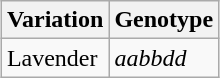<table class="wikitable" style="margin:1em auto;">
<tr>
<th>Variation</th>
<th>Genotype</th>
</tr>
<tr>
<td>Lavender</td>
<td><em>aabbdd</em></td>
</tr>
</table>
